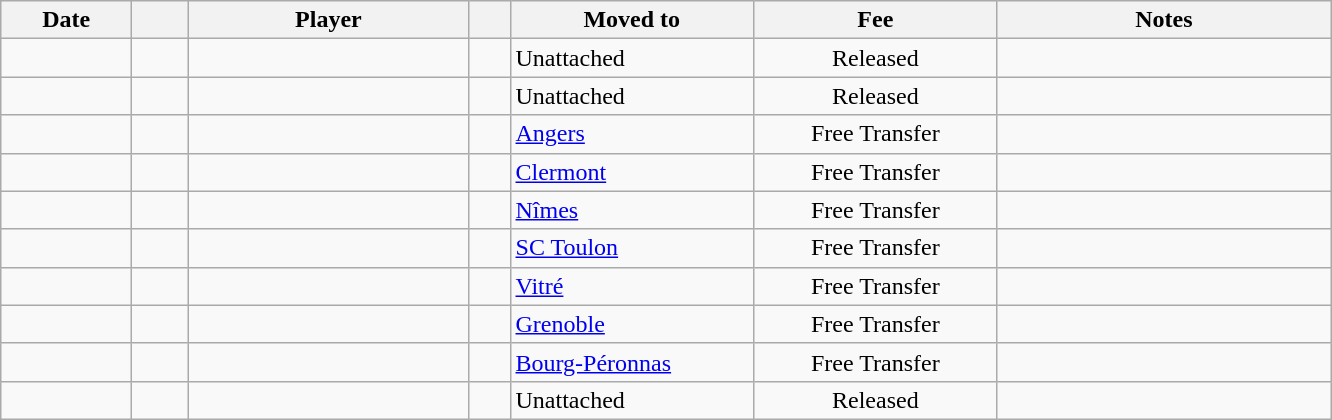<table class="wikitable sortable">
<tr>
<th style="width:80px;">Date</th>
<th style="width:30px;"></th>
<th style="width:180px;">Player</th>
<th style="width:20px;"></th>
<th style="width:155px;">Moved to</th>
<th style="width:155px;" class="unsortable">Fee</th>
<th style="width:215px;" class="unsortable">Notes</th>
</tr>
<tr>
<td></td>
<td align=center></td>
<td> </td>
<td></td>
<td>Unattached</td>
<td align=center>Released</td>
<td align=center></td>
</tr>
<tr>
<td></td>
<td align=center></td>
<td> </td>
<td></td>
<td>Unattached</td>
<td align=center>Released</td>
<td align=center></td>
</tr>
<tr>
<td></td>
<td align=center></td>
<td> </td>
<td></td>
<td> <a href='#'>Angers</a></td>
<td align=center>Free Transfer</td>
<td align=center></td>
</tr>
<tr>
<td></td>
<td align=center></td>
<td> </td>
<td></td>
<td> <a href='#'>Clermont</a></td>
<td align=center>Free Transfer</td>
<td align=center></td>
</tr>
<tr>
<td></td>
<td align=center></td>
<td> </td>
<td></td>
<td> <a href='#'>Nîmes</a></td>
<td align=center>Free Transfer</td>
<td align=center></td>
</tr>
<tr>
<td></td>
<td align=center></td>
<td> </td>
<td></td>
<td> <a href='#'>SC Toulon</a></td>
<td align=center>Free Transfer</td>
<td align=center></td>
</tr>
<tr>
<td></td>
<td align=center></td>
<td> </td>
<td></td>
<td> <a href='#'>Vitré</a></td>
<td align=center>Free Transfer</td>
<td align=center></td>
</tr>
<tr>
<td></td>
<td align=center></td>
<td> </td>
<td></td>
<td> <a href='#'>Grenoble</a></td>
<td align=center>Free Transfer</td>
<td align=center></td>
</tr>
<tr>
<td></td>
<td align=center></td>
<td> </td>
<td></td>
<td> <a href='#'>Bourg-Péronnas</a></td>
<td align=center>Free Transfer</td>
<td align=center></td>
</tr>
<tr>
<td></td>
<td align=center></td>
<td> </td>
<td></td>
<td>Unattached</td>
<td align=center>Released</td>
<td align=center></td>
</tr>
</table>
